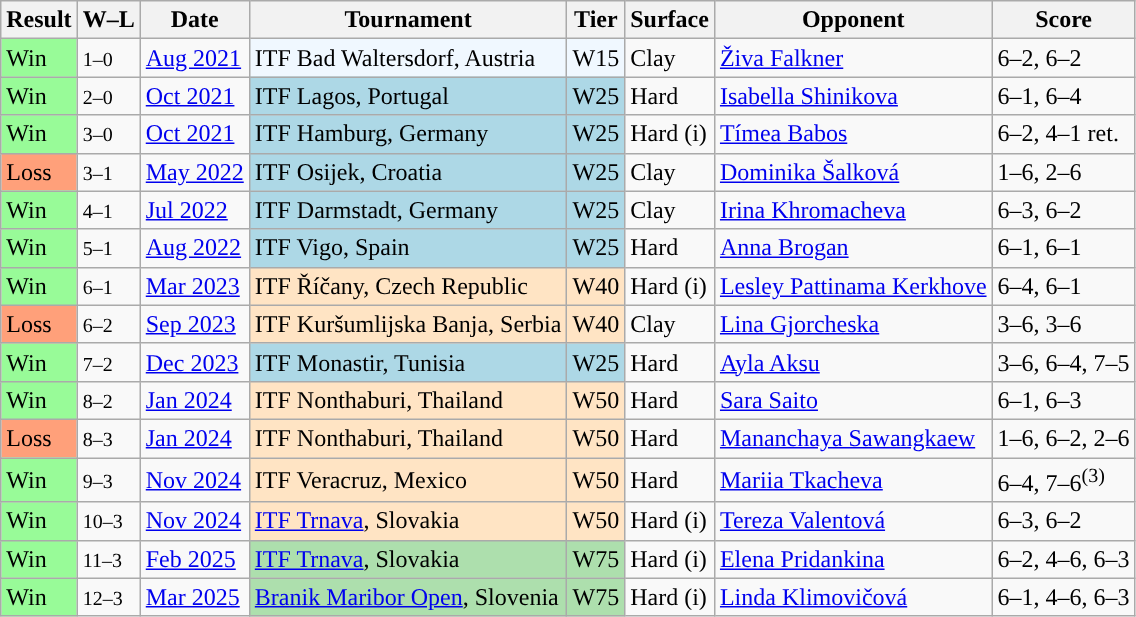<table class="sortable wikitable">
<tr>
<th>Result</th>
<th class="unsortable">W–L</th>
<th>Date</th>
<th>Tournament</th>
<th>Tier</th>
<th>Surface</th>
<th>Opponent</th>
<th class="unsortable">Score</th>
</tr>
<tr>
<td style="background:#98fb98;">Win</td>
<td><small>1–0</small></td>
<td><a href='#'>Aug 2021</a></td>
<td style="background:#f0f8ff;">ITF Bad Waltersdorf, Austria</td>
<td style="background:#f0f8ff;">W15</td>
<td>Clay</td>
<td> <a href='#'>Živa Falkner</a></td>
<td>6–2, 6–2</td>
</tr>
<tr>
<td style="background:#98fb98;">Win</td>
<td><small>2–0</small></td>
<td><a href='#'>Oct 2021</a></td>
<td style="background:lightblue;">ITF Lagos, Portugal</td>
<td style="background:lightblue;">W25</td>
<td>Hard</td>
<td> <a href='#'>Isabella Shinikova</a></td>
<td>6–1, 6–4</td>
</tr>
<tr>
<td style="background:#98fb98;">Win</td>
<td><small>3–0</small></td>
<td><a href='#'>Oct 2021</a></td>
<td style="background:lightblue;">ITF Hamburg, Germany</td>
<td style="background:lightblue;">W25</td>
<td>Hard (i)</td>
<td> <a href='#'>Tímea Babos</a></td>
<td>6–2, 4–1 ret.</td>
</tr>
<tr>
<td style="background:#ffa07a">Loss</td>
<td><small>3–1</small></td>
<td><a href='#'>May 2022</a></td>
<td style="background:lightblue;">ITF Osijek, Croatia</td>
<td style="background:lightblue;">W25</td>
<td>Clay</td>
<td> <a href='#'>Dominika Šalková</a></td>
<td>1–6, 2–6</td>
</tr>
<tr>
<td style="background:#98fb98;">Win</td>
<td><small>4–1</small></td>
<td><a href='#'>Jul 2022</a></td>
<td style="background:lightblue;">ITF Darmstadt, Germany</td>
<td style="background:lightblue;">W25</td>
<td>Clay</td>
<td> <a href='#'>Irina Khromacheva</a></td>
<td>6–3, 6–2</td>
</tr>
<tr>
<td style="background:#98fb98;">Win</td>
<td><small>5–1</small></td>
<td><a href='#'>Aug 2022</a></td>
<td style="background:lightblue;">ITF Vigo, Spain</td>
<td style="background:lightblue;">W25</td>
<td>Hard</td>
<td> <a href='#'>Anna Brogan</a></td>
<td>6–1, 6–1</td>
</tr>
<tr>
<td style="background:#98fb98;">Win</td>
<td><small>6–1</small></td>
<td><a href='#'>Mar 2023</a></td>
<td style="background:#ffe4c4;">ITF Říčany, Czech Republic</td>
<td style="background:#ffe4c4;">W40</td>
<td>Hard (i)</td>
<td> <a href='#'>Lesley Pattinama Kerkhove</a></td>
<td>6–4, 6–1</td>
</tr>
<tr>
<td style="background:#ffa07a">Loss</td>
<td><small>6–2</small></td>
<td><a href='#'>Sep 2023</a></td>
<td style="background:#ffe4c4;">ITF Kuršumlijska Banja, Serbia</td>
<td style="background:#ffe4c4;">W40</td>
<td>Clay</td>
<td> <a href='#'>Lina Gjorcheska</a></td>
<td>3–6, 3–6</td>
</tr>
<tr>
<td style="background:#98fb98;">Win</td>
<td><small>7–2</small></td>
<td><a href='#'>Dec 2023</a></td>
<td style="background:lightblue;">ITF Monastir, Tunisia</td>
<td style="background:lightblue;">W25</td>
<td>Hard</td>
<td> <a href='#'>Ayla Aksu</a></td>
<td>3–6, 6–4, 7–5</td>
</tr>
<tr>
<td style="background:#98fb98;">Win</td>
<td><small>8–2</small></td>
<td><a href='#'>Jan 2024</a></td>
<td style="background:#ffe4c4;">ITF Nonthaburi, Thailand</td>
<td style="background:#ffe4c4;">W50</td>
<td>Hard</td>
<td> <a href='#'>Sara Saito</a></td>
<td>6–1, 6–3</td>
</tr>
<tr>
<td style="background:#ffa07a;">Loss</td>
<td><small>8–3</small></td>
<td><a href='#'>Jan 2024</a></td>
<td style="background:#ffe4c4;">ITF Nonthaburi, Thailand</td>
<td style="background:#ffe4c4;">W50</td>
<td>Hard</td>
<td> <a href='#'>Mananchaya Sawangkaew</a></td>
<td>1–6, 6–2, 2–6</td>
</tr>
<tr>
<td style="background:#98fb98;">Win</td>
<td><small>9–3</small></td>
<td><a href='#'>Nov 2024</a></td>
<td style="background:#ffe4c4;">ITF Veracruz, Mexico</td>
<td style="background:#ffe4c4;">W50</td>
<td>Hard</td>
<td> <a href='#'>Mariia Tkacheva</a></td>
<td>6–4, 7–6<sup>(3)</sup></td>
</tr>
<tr>
<td style="background:#98fb98;">Win</td>
<td><small>10–3</small></td>
<td><a href='#'>Nov 2024</a></td>
<td style="background:#ffe4c4;"><a href='#'>ITF Trnava</a>, Slovakia</td>
<td style="background:#ffe4c4;">W50</td>
<td>Hard (i)</td>
<td> <a href='#'>Tereza Valentová</a></td>
<td>6–3, 6–2</td>
</tr>
<tr>
<td style="background:#98fb98;">Win</td>
<td><small>11–3</small></td>
<td><a href='#'>Feb 2025</a></td>
<td style="background:#addfad;"><a href='#'>ITF Trnava</a>, Slovakia</td>
<td style="background:#addfad;">W75</td>
<td>Hard (i)</td>
<td> <a href='#'>Elena Pridankina</a></td>
<td>6–2, 4–6, 6–3</td>
</tr>
<tr>
<td style="background:#98fb98;">Win</td>
<td><small>12–3</small></td>
<td><a href='#'>Mar 2025</a></td>
<td style="background:#addfad;"><a href='#'>Branik Maribor Open</a>, Slovenia</td>
<td style="background:#addfad;">W75</td>
<td>Hard (i)</td>
<td> <a href='#'>Linda Klimovičová</a></td>
<td>6–1, 4–6, 6–3</td>
</tr>
</table>
